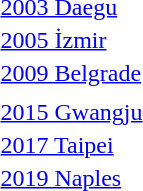<table>
<tr>
<td> <a href='#'>2003 Daegu</a></td>
<td></td>
<td></td>
<td></td>
</tr>
<tr>
<td> <a href='#'>2005 İzmir</a></td>
<td></td>
<td></td>
<td></td>
</tr>
<tr>
<td> <a href='#'>2009 Belgrade</a></td>
<td></td>
<td></td>
<td></td>
</tr>
<tr>
<td></td>
<td></td>
<td></td>
<td></td>
</tr>
<tr>
<td> <a href='#'>2015 Gwangju</a></td>
<td></td>
<td></td>
<td></td>
</tr>
<tr>
<td>  <a href='#'>2017 Taipei</a></td>
<td></td>
<td></td>
<td></td>
</tr>
<tr>
<td> <a href='#'>2019 Naples</a></td>
<td></td>
<td></td>
<td></td>
</tr>
<tr>
<td></td>
<td></td>
<td></td>
<td></td>
</tr>
</table>
